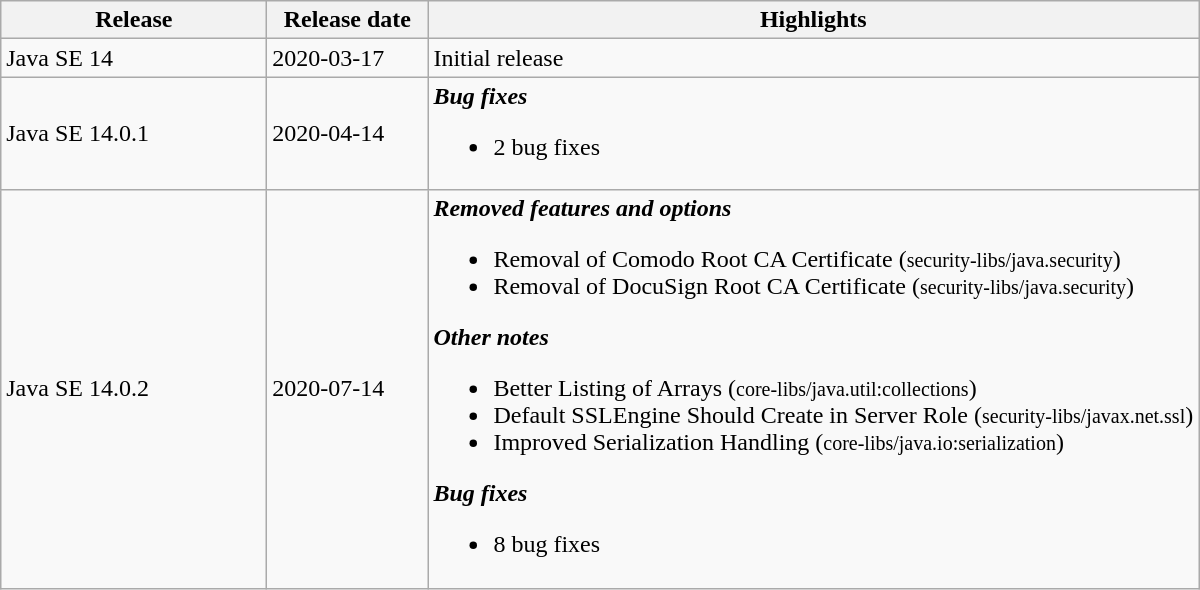<table class="wikitable mw-collapsible mw-collapsed">
<tr>
<th width=170>Release</th>
<th width=100>Release date</th>
<th>Highlights</th>
</tr>
<tr>
<td>Java SE 14</td>
<td>2020-03-17</td>
<td>Initial release</td>
</tr>
<tr>
<td>Java SE 14.0.1</td>
<td>2020-04-14</td>
<td><strong><em>Bug fixes</em></strong><br><ul><li>2 bug fixes</li></ul></td>
</tr>
<tr>
<td>Java SE 14.0.2</td>
<td>2020-07-14</td>
<td><strong><em>Removed features and options</em></strong><br><ul><li>Removal of Comodo Root CA Certificate (<small>security-libs/java.security</small>)</li><li>Removal of DocuSign Root CA Certificate (<small>security-libs/java.security</small>)</li></ul><strong><em>Other notes</em></strong><ul><li>Better Listing of Arrays (<small>core-libs/java.util:collections</small>)</li><li>Default SSLEngine Should Create in Server Role (<small>security-libs/javax.net.ssl</small>)</li><li>Improved Serialization Handling (<small>core-libs/java.io:serialization</small>)</li></ul><strong><em>Bug fixes</em></strong><ul><li>8 bug fixes</li></ul></td>
</tr>
</table>
